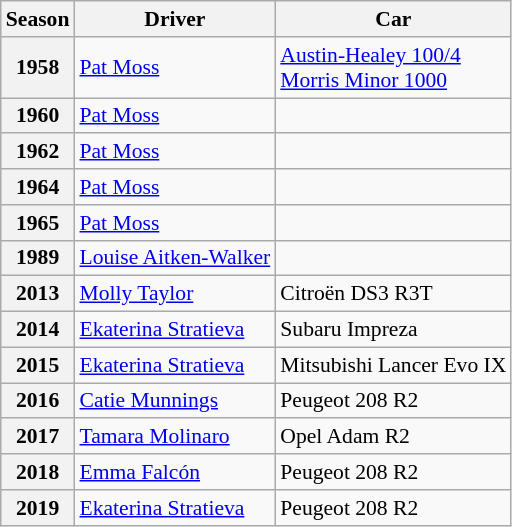<table class="wikitable" style="font-size: 90%;">
<tr>
<th>Season</th>
<th>Driver</th>
<th>Car</th>
</tr>
<tr>
<th>1958</th>
<td> <a href='#'>Pat Moss</a></td>
<td><a href='#'>Austin-Healey 100/4</a><br><a href='#'>Morris Minor 1000</a></td>
</tr>
<tr>
<th>1960</th>
<td> <a href='#'>Pat Moss</a></td>
<td></td>
</tr>
<tr>
<th>1962</th>
<td> <a href='#'>Pat Moss</a></td>
<td></td>
</tr>
<tr>
<th>1964</th>
<td> <a href='#'>Pat Moss</a></td>
<td></td>
</tr>
<tr>
<th>1965</th>
<td> <a href='#'>Pat Moss</a></td>
<td></td>
</tr>
<tr>
<th>1989</th>
<td> <a href='#'>Louise Aitken-Walker</a></td>
<td></td>
</tr>
<tr>
<th>2013</th>
<td> <a href='#'>Molly Taylor</a></td>
<td>Citroën DS3 R3T</td>
</tr>
<tr>
<th>2014</th>
<td> <a href='#'>Ekaterina Stratieva</a></td>
<td>Subaru Impreza</td>
</tr>
<tr>
<th>2015</th>
<td> <a href='#'>Ekaterina Stratieva</a></td>
<td>Mitsubishi Lancer Evo IX</td>
</tr>
<tr>
<th>2016</th>
<td> <a href='#'>Catie Munnings</a></td>
<td>Peugeot 208 R2</td>
</tr>
<tr>
<th>2017</th>
<td> <a href='#'>Tamara Molinaro</a></td>
<td>Opel Adam R2</td>
</tr>
<tr>
<th>2018</th>
<td> <a href='#'>Emma Falcón</a></td>
<td>Peugeot 208 R2</td>
</tr>
<tr>
<th>2019</th>
<td> <a href='#'>Ekaterina Stratieva</a></td>
<td>Peugeot 208 R2</td>
</tr>
</table>
